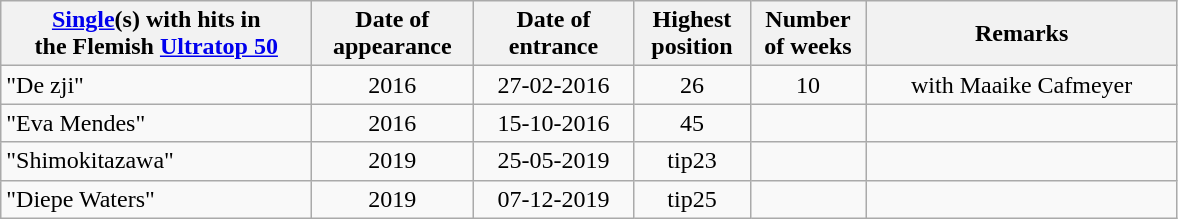<table class="wikitable" style="text-align: center">
<tr>
<th style="width:200px;"><a href='#'>Single</a>(s) with hits in<br> the Flemish <a href='#'>Ultratop 50</a></th>
<th style="width:100px;">Date of<br>appearance</th>
<th style="width:100px;">Date of<br>entrance</th>
<th style="width:70px;">Highest<br>position</th>
<th style="width:70px;">Number<br>of weeks</th>
<th style="width:200px;">Remarks</th>
</tr>
<tr>
<td align="left">"De zji"</td>
<td>2016</td>
<td>27-02-2016</td>
<td>26</td>
<td>10</td>
<td>with Maaike Cafmeyer</td>
</tr>
<tr>
<td align="left">"Eva Mendes"</td>
<td>2016</td>
<td>15-10-2016</td>
<td>45</td>
<td></td>
<td></td>
</tr>
<tr>
<td align="left">"Shimokitazawa"</td>
<td>2019</td>
<td>25-05-2019</td>
<td>tip23</td>
<td></td>
<td></td>
</tr>
<tr>
<td align="left">"Diepe Waters"</td>
<td>2019</td>
<td>07-12-2019</td>
<td>tip25</td>
<td></td>
<td></td>
</tr>
</table>
